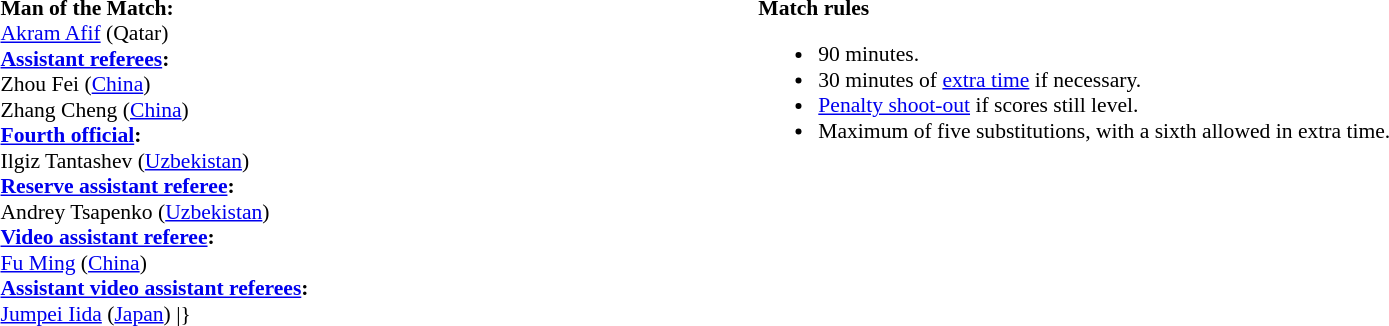<table style="width:100%; font-size:90%;">
<tr>
<td><br><strong>Man of the Match:</strong>
<br><a href='#'>Akram Afif</a> (Qatar)<br><strong><a href='#'>Assistant referees</a>:</strong>
<br>Zhou Fei (<a href='#'>China</a>)
<br>Zhang Cheng (<a href='#'>China</a>)
<br><strong><a href='#'>Fourth official</a>:</strong>
<br>Ilgiz Tantashev (<a href='#'>Uzbekistan</a>)
<br><strong><a href='#'>Reserve assistant referee</a>:</strong>
<br>Andrey Tsapenko (<a href='#'>Uzbekistan</a>)
<br><strong><a href='#'>Video assistant referee</a>:</strong>
<br><a href='#'>Fu Ming</a> (<a href='#'>China</a>)
<br><strong><a href='#'>Assistant video assistant referees</a>:</strong>
<br><a href='#'>Jumpei Iida</a> (<a href='#'>Japan</a>)
<includeonly>|}</includeonly></td>
<td style="width:60%; vertical-align:top;"><br><strong>Match rules</strong><ul><li>90 minutes.</li><li>30 minutes of <a href='#'>extra time</a> if necessary.</li><li><a href='#'>Penalty shoot-out</a> if scores still level.</li><li>Maximum of five substitutions, with a sixth allowed in extra time.</li></ul></td>
</tr>
</table>
